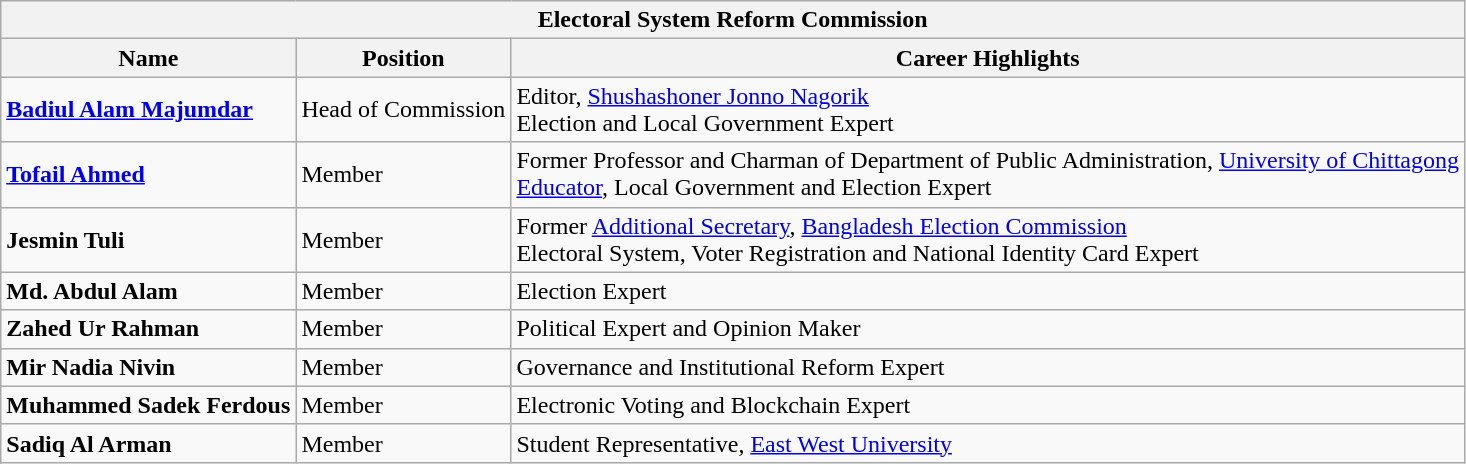<table class="wikitable">
<tr>
<th colspan="3">Electoral System Reform Commission</th>
</tr>
<tr>
<th>Name</th>
<th>Position</th>
<th>Career Highlights</th>
</tr>
<tr>
<td><strong><a href='#'>Badiul Alam Majumdar</a></strong></td>
<td>Head of Commission</td>
<td>Editor, <a href='#'>Shushashoner Jonno Nagorik</a><br>Election and Local Government Expert</td>
</tr>
<tr>
<td><a href='#'><strong>Tofail Ahmed</strong></a></td>
<td>Member</td>
<td>Former Professor and Charman of Department of Public Administration, <a href='#'>University of Chittagong</a><br><a href='#'>Educator</a>, Local Government and Election Expert</td>
</tr>
<tr>
<td><strong>Jesmin Tuli</strong></td>
<td>Member</td>
<td>Former <a href='#'>Additional Secretary</a>, <a href='#'>Bangladesh Election Commission</a><br>Electoral System, Voter Registration and National Identity Card Expert</td>
</tr>
<tr>
<td><strong>Md. Abdul Alam</strong></td>
<td>Member</td>
<td>Election Expert</td>
</tr>
<tr>
<td><strong>Zahed Ur Rahman</strong></td>
<td>Member</td>
<td>Political Expert and Opinion Maker</td>
</tr>
<tr>
<td><strong>Mir Nadia Nivin</strong></td>
<td>Member</td>
<td>Governance and Institutional Reform Expert</td>
</tr>
<tr>
<td><strong>Muhammed Sadek Ferdous</strong></td>
<td>Member</td>
<td>Electronic Voting and Blockchain Expert</td>
</tr>
<tr>
<td><strong>Sadiq Al Arman</strong></td>
<td>Member</td>
<td>Student Representative, <a href='#'>East West University</a></td>
</tr>
</table>
